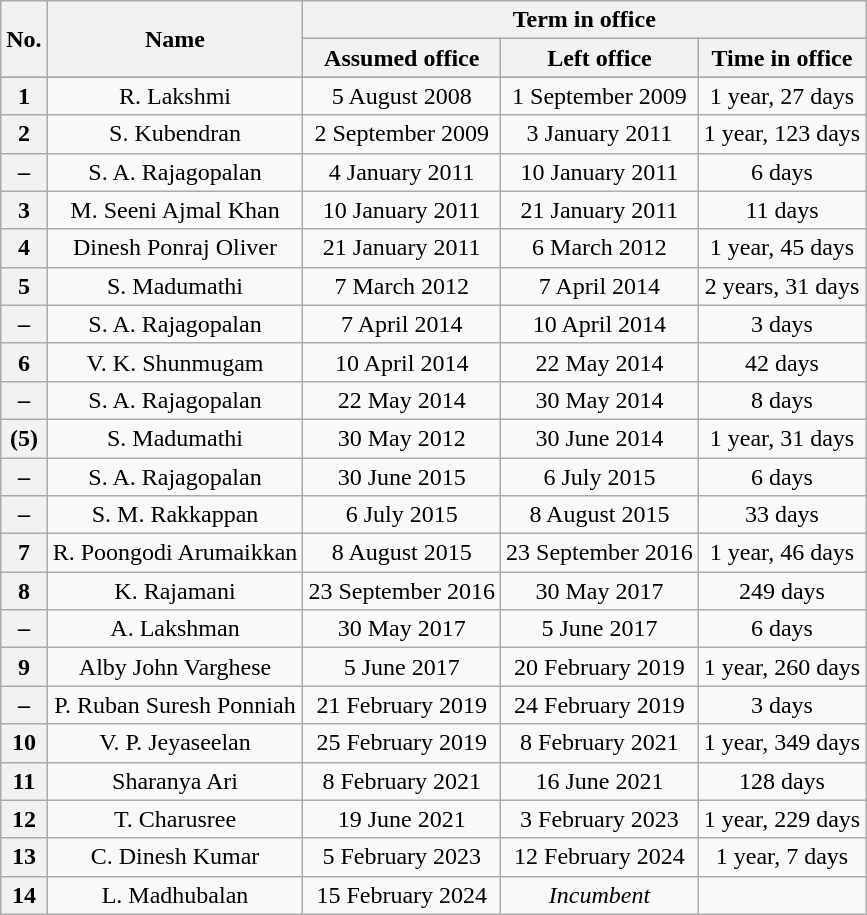<table class="wikitable" style="text-align:center;">
<tr>
<th rowspan=2>No.</th>
<th rowspan=2>Name</th>
<th colspan=3>Term in office</th>
</tr>
<tr>
<th>Assumed office</th>
<th>Left office</th>
<th>Time in office</th>
</tr>
<tr>
</tr>
<tr>
<th>1</th>
<td>R. Lakshmi</td>
<td>5 August 2008</td>
<td>1 September 2009</td>
<td>1 year, 27 days</td>
</tr>
<tr>
<th>2</th>
<td>S. Kubendran</td>
<td>2 September 2009</td>
<td>3 January 2011</td>
<td>1 year, 123 days</td>
</tr>
<tr>
<th>–</th>
<td>S. A. Rajagopalan</td>
<td>4 January 2011</td>
<td>10 January 2011</td>
<td>6 days</td>
</tr>
<tr>
<th>3</th>
<td>M. Seeni Ajmal Khan</td>
<td>10 January 2011</td>
<td>21 January 2011</td>
<td>11 days</td>
</tr>
<tr>
<th>4</th>
<td>Dinesh Ponraj Oliver</td>
<td>21 January 2011</td>
<td>6 March 2012</td>
<td>1 year, 45 days</td>
</tr>
<tr>
<th>5</th>
<td>S. Madumathi</td>
<td>7 March 2012</td>
<td>7 April 2014</td>
<td>2 years, 31 days</td>
</tr>
<tr>
<th>–</th>
<td>S. A. Rajagopalan</td>
<td>7 April 2014</td>
<td>10 April 2014</td>
<td>3 days</td>
</tr>
<tr>
<th>6</th>
<td>V. K. Shunmugam</td>
<td>10 April 2014</td>
<td>22 May 2014</td>
<td>42 days</td>
</tr>
<tr>
<th>–</th>
<td>S. A. Rajagopalan</td>
<td>22 May 2014</td>
<td>30 May 2014</td>
<td>8 days</td>
</tr>
<tr>
<th>(5)</th>
<td>S. Madumathi</td>
<td>30 May 2012</td>
<td>30 June 2014</td>
<td>1 year, 31 days</td>
</tr>
<tr>
<th>–</th>
<td>S. A. Rajagopalan</td>
<td>30 June 2015</td>
<td>6 July 2015</td>
<td>6 days</td>
</tr>
<tr>
<th>–</th>
<td>S. M. Rakkappan</td>
<td>6 July 2015</td>
<td>8 August 2015</td>
<td>33 days</td>
</tr>
<tr>
<th>7</th>
<td>R. Poongodi Arumaikkan</td>
<td>8 August 2015</td>
<td>23 September 2016</td>
<td>1 year, 46 days</td>
</tr>
<tr>
<th>8</th>
<td>K. Rajamani</td>
<td>23 September 2016</td>
<td>30 May 2017</td>
<td>249 days</td>
</tr>
<tr>
<th>–</th>
<td>A. Lakshman</td>
<td>30 May 2017</td>
<td>5 June 2017</td>
<td>6 days</td>
</tr>
<tr>
<th>9</th>
<td>Alby John Varghese</td>
<td>5 June 2017</td>
<td>20 February 2019</td>
<td>1 year, 260 days</td>
</tr>
<tr>
<th>–</th>
<td>P. Ruban Suresh Ponniah</td>
<td>21 February 2019</td>
<td>24 February 2019</td>
<td>3 days</td>
</tr>
<tr>
<th>10</th>
<td>V. P. Jeyaseelan</td>
<td>25 February 2019</td>
<td>8 February 2021</td>
<td>1 year, 349 days</td>
</tr>
<tr>
<th>11</th>
<td>Sharanya Ari</td>
<td>8 February 2021</td>
<td>16 June 2021</td>
<td>128 days</td>
</tr>
<tr>
<th>12</th>
<td>T. Charusree</td>
<td>19 June 2021</td>
<td>3 February 2023</td>
<td>1 year, 229 days</td>
</tr>
<tr>
<th>13</th>
<td>C. Dinesh Kumar</td>
<td>5 February 2023</td>
<td>12 February 2024</td>
<td>1 year, 7 days</td>
</tr>
<tr>
<th>14</th>
<td>L. Madhubalan</td>
<td>15 February 2024</td>
<td><em>Incumbent</em></td>
<td></td>
</tr>
</table>
